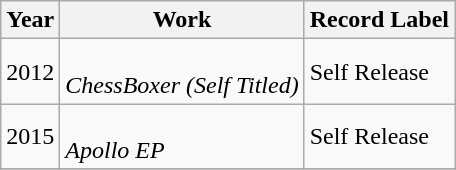<table class="wikitable">
<tr>
<th>Year</th>
<th>Work</th>
<th>Record Label</th>
</tr>
<tr>
<td>2012</td>
<td><br><em>ChessBoxer (Self Titled)</em></td>
<td>Self Release</td>
</tr>
<tr>
<td>2015</td>
<td><br><em>Apollo EP</em></td>
<td>Self Release</td>
</tr>
<tr>
</tr>
</table>
